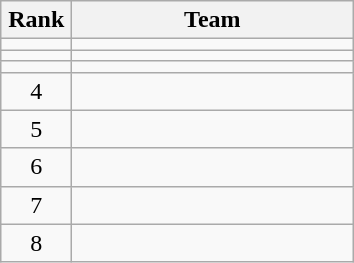<table class="wikitable" style="text-align: center;">
<tr>
<th width=40>Rank</th>
<th width=180>Team</th>
</tr>
<tr>
<td></td>
<td align="left"></td>
</tr>
<tr>
<td></td>
<td align="left"></td>
</tr>
<tr>
<td></td>
<td align="left"></td>
</tr>
<tr>
<td>4</td>
<td align="left"></td>
</tr>
<tr>
<td>5</td>
<td align="left"></td>
</tr>
<tr>
<td>6</td>
<td align="left"></td>
</tr>
<tr>
<td>7</td>
<td align="left"></td>
</tr>
<tr>
<td>8</td>
<td align="left"></td>
</tr>
</table>
